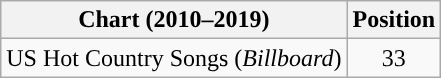<table class="wikitable">
<tr>
<th>Chart (2010–2019)</th>
<th>Position</th>
</tr>
<tr>
<td>US Hot Country Songs (<em>Billboard</em>)</td>
<td style="text-align:center;">33</td>
</tr>
</table>
